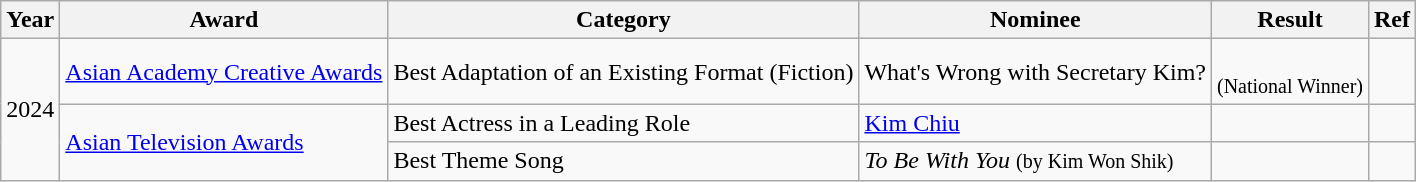<table class="wikitable">
<tr>
<th>Year</th>
<th class="unsortable">Award</th>
<th class="unsortable">Category</th>
<th>Nominee</th>
<th class="unsortable">Result</th>
<th class="unsortable">Ref</th>
</tr>
<tr>
<td rowspan="3">2024</td>
<td><a href='#'>Asian Academy Creative Awards</a></td>
<td>Best Adaptation of an Existing Format (Fiction)</td>
<td>What's Wrong with Secretary Kim?</td>
<td><br><small>(National Winner)</small></td>
<td align="center"></td>
</tr>
<tr>
<td rowspan="2"><a href='#'>Asian Television Awards</a></td>
<td>Best Actress in a Leading Role</td>
<td><a href='#'>Kim Chiu</a></td>
<td></td>
<td align="center"></td>
</tr>
<tr>
<td>Best Theme Song</td>
<td><em>To Be With You</em> <small>(by Kim Won Shik)</small></td>
<td></td>
<td align="center"></td>
</tr>
</table>
